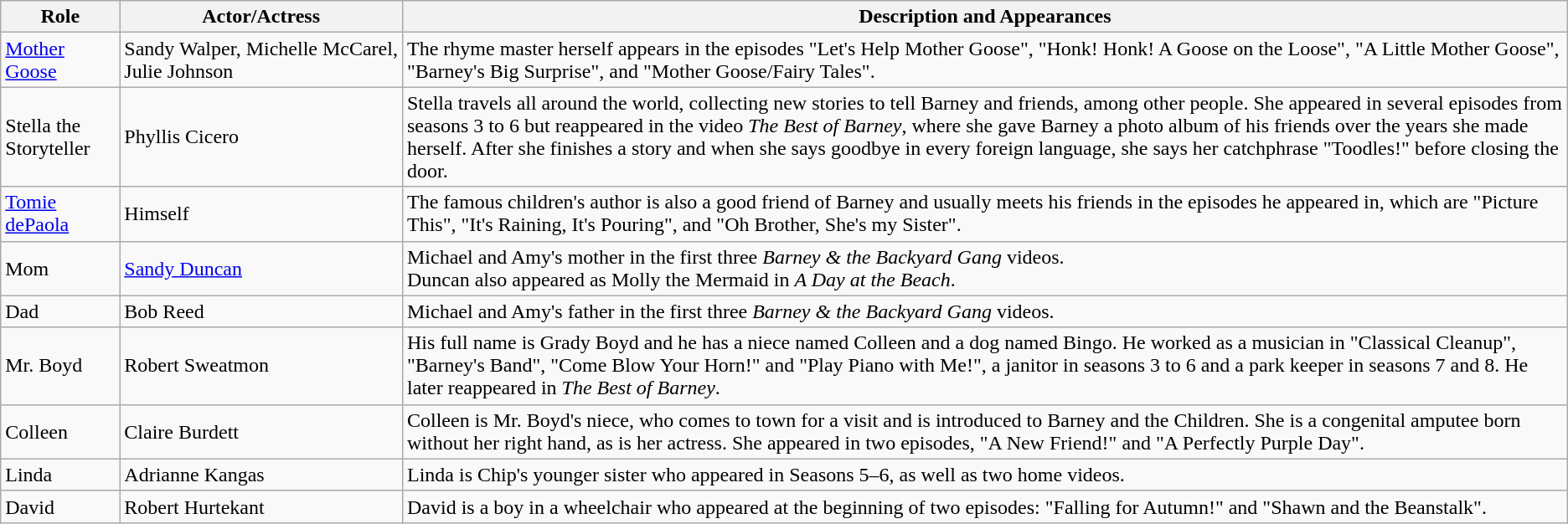<table class="wikitable">
<tr>
<th>Role</th>
<th>Actor/Actress</th>
<th>Description and Appearances</th>
</tr>
<tr>
<td><a href='#'>Mother Goose</a></td>
<td style="white-space:nowrap;">Sandy Walper, Michelle McCarel,<br>Julie Johnson</td>
<td>The rhyme master herself appears in the episodes "Let's Help Mother Goose", "Honk! Honk! A Goose on the Loose", "A Little Mother Goose", "Barney's Big Surprise", and "Mother Goose/Fairy Tales".</td>
</tr>
<tr>
<td>Stella the Storyteller</td>
<td>Phyllis Cicero</td>
<td>Stella travels all around the world, collecting new stories to tell Barney and friends, among other people. She appeared in several episodes from seasons 3 to 6 but reappeared in the video <em>The Best of Barney</em>, where she gave Barney a photo album of his friends over the years she made herself. After she finishes a story and when she says goodbye in every foreign language, she says her catchphrase "Toodles!" before closing the door.</td>
</tr>
<tr>
<td><a href='#'>Tomie dePaola</a></td>
<td>Himself</td>
<td>The famous children's author is also a good friend of Barney and usually meets his friends in the episodes he appeared in, which are "Picture This", "It's Raining, It's Pouring", and "Oh Brother, She's my Sister".</td>
</tr>
<tr>
<td>Mom</td>
<td><a href='#'>Sandy Duncan</a></td>
<td>Michael and Amy's mother in the first three <em>Barney & the Backyard Gang</em> videos.<br>Duncan also appeared as Molly the Mermaid in <em>A Day at the Beach</em>.</td>
</tr>
<tr>
<td>Dad</td>
<td>Bob Reed</td>
<td>Michael and Amy's father in the first three <em>Barney & the Backyard Gang</em> videos.</td>
</tr>
<tr>
<td>Mr. Boyd</td>
<td>Robert Sweatmon</td>
<td>His full name is Grady Boyd and he has a niece named Colleen and a dog named Bingo. He worked as a musician in "Classical Cleanup", "Barney's Band", "Come Blow Your Horn!" and "Play Piano with Me!", a janitor in seasons 3 to 6 and a park keeper in seasons 7 and 8. He later reappeared in <em>The Best of Barney</em>.</td>
</tr>
<tr>
<td>Colleen</td>
<td>Claire Burdett</td>
<td>Colleen is Mr. Boyd's niece, who comes to town for a visit and is introduced to Barney and the Children. She is a congenital amputee born without her right hand, as is her actress. She appeared in two episodes, "A New Friend!" and "A Perfectly Purple Day".</td>
</tr>
<tr>
<td>Linda</td>
<td>Adrianne Kangas</td>
<td>Linda is Chip's younger sister who appeared in Seasons 5–6, as well as two home videos.</td>
</tr>
<tr>
<td>David</td>
<td>Robert Hurtekant</td>
<td>David is a boy in a wheelchair who appeared at the beginning of two episodes: "Falling for Autumn!" and "Shawn and the Beanstalk".</td>
</tr>
</table>
